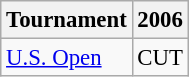<table class="wikitable" style="font-size:95%;">
<tr>
<th>Tournament</th>
<th>2006</th>
</tr>
<tr>
<td><a href='#'>U.S. Open</a></td>
<td align="center">CUT</td>
</tr>
</table>
